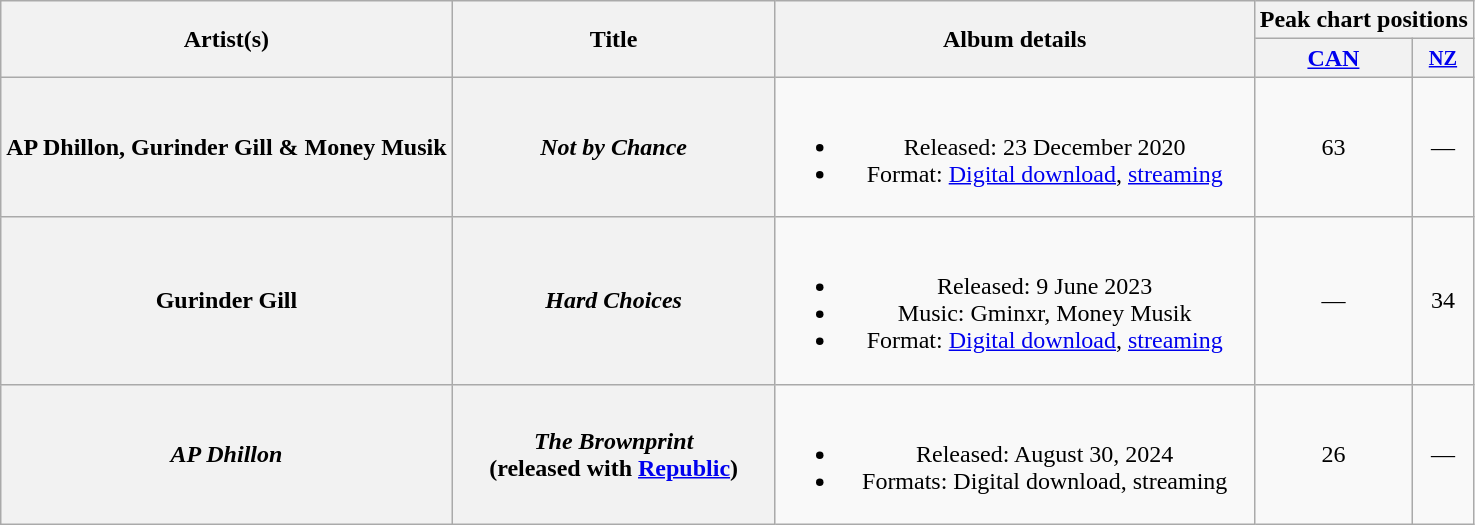<table class="wikitable plainrowheaders" style="text-align:center;">
<tr>
<th rowspan="2">Artist(s)</th>
<th rowspan="2" scope="col" style="width:13em;">Title</th>
<th scope="col" rowspan="2" style="width:19.5em;">Album details</th>
<th colspan="2">Peak chart positions</th>
</tr>
<tr>
<th><a href='#'>CAN</a></th>
<th style="width:2.5em; font-size:85%"><a href='#'>NZ</a><br></th>
</tr>
<tr>
<th scope="row">AP Dhillon, Gurinder Gill & Money Musik</th>
<th scope="row"><em>Not by Chance</em></th>
<td><br><ul><li>Released: 23 December 2020</li><li>Format: <a href='#'>Digital download</a>, <a href='#'>streaming</a></li></ul></td>
<td>63</td>
<td>—</td>
</tr>
<tr>
<th scope="row">Gurinder Gill</th>
<th scope="row"><em>Hard Choices</em></th>
<td><br><ul><li>Released: 9 June 2023</li><li>Music: Gminxr, Money Musik</li><li>Format: <a href='#'>Digital download</a>, <a href='#'>streaming</a></li></ul></td>
<td>—</td>
<td>34</td>
</tr>
<tr>
<th scope="row"><em>AP Dhillon</em></th>
<th scope="row"><em>The Brownprint</em><br><span>(released with <a href='#'>Republic</a>)</span></th>
<td><br><ul><li>Released: August 30, 2024</li><li>Formats: Digital download, streaming</li></ul></td>
<td>26</td>
<td>—</td>
</tr>
</table>
